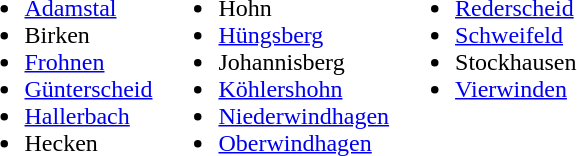<table>
<tr>
<td valign="top"><br><ul><li><a href='#'>Adamstal</a></li><li>Birken</li><li><a href='#'>Frohnen</a></li><li><a href='#'>Günterscheid</a></li><li><a href='#'>Hallerbach</a></li><li>Hecken</li></ul></td>
<td valign="top"><br><ul><li>Hohn</li><li><a href='#'>Hüngsberg</a></li><li>Johannisberg</li><li><a href='#'>Köhlershohn</a></li><li><a href='#'>Niederwindhagen</a></li><li><a href='#'>Oberwindhagen</a></li></ul></td>
<td valign="top"><br><ul><li><a href='#'>Rederscheid</a></li><li><a href='#'>Schweifeld</a></li><li>Stockhausen</li><li><a href='#'>Vierwinden</a></li></ul></td>
</tr>
</table>
